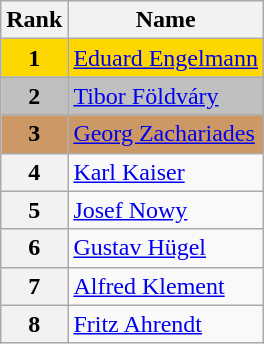<table class="wikitable">
<tr>
<th>Rank</th>
<th>Name</th>
</tr>
<tr bgcolor="gold">
<td align="center"><strong>1</strong></td>
<td> <a href='#'>Eduard Engelmann</a></td>
</tr>
<tr bgcolor="silver">
<td align="center"><strong>2</strong></td>
<td> <a href='#'>Tibor Földváry</a></td>
</tr>
<tr bgcolor="cc9966">
<td align="center"><strong>3</strong></td>
<td> <a href='#'>Georg Zachariades</a></td>
</tr>
<tr>
<th>4</th>
<td> <a href='#'>Karl Kaiser</a></td>
</tr>
<tr>
<th>5</th>
<td> <a href='#'>Josef Nowy</a></td>
</tr>
<tr>
<th>6</th>
<td> <a href='#'>Gustav Hügel</a></td>
</tr>
<tr>
<th>7</th>
<td> <a href='#'>Alfred Klement</a></td>
</tr>
<tr>
<th>8</th>
<td> <a href='#'>Fritz Ahrendt</a></td>
</tr>
</table>
